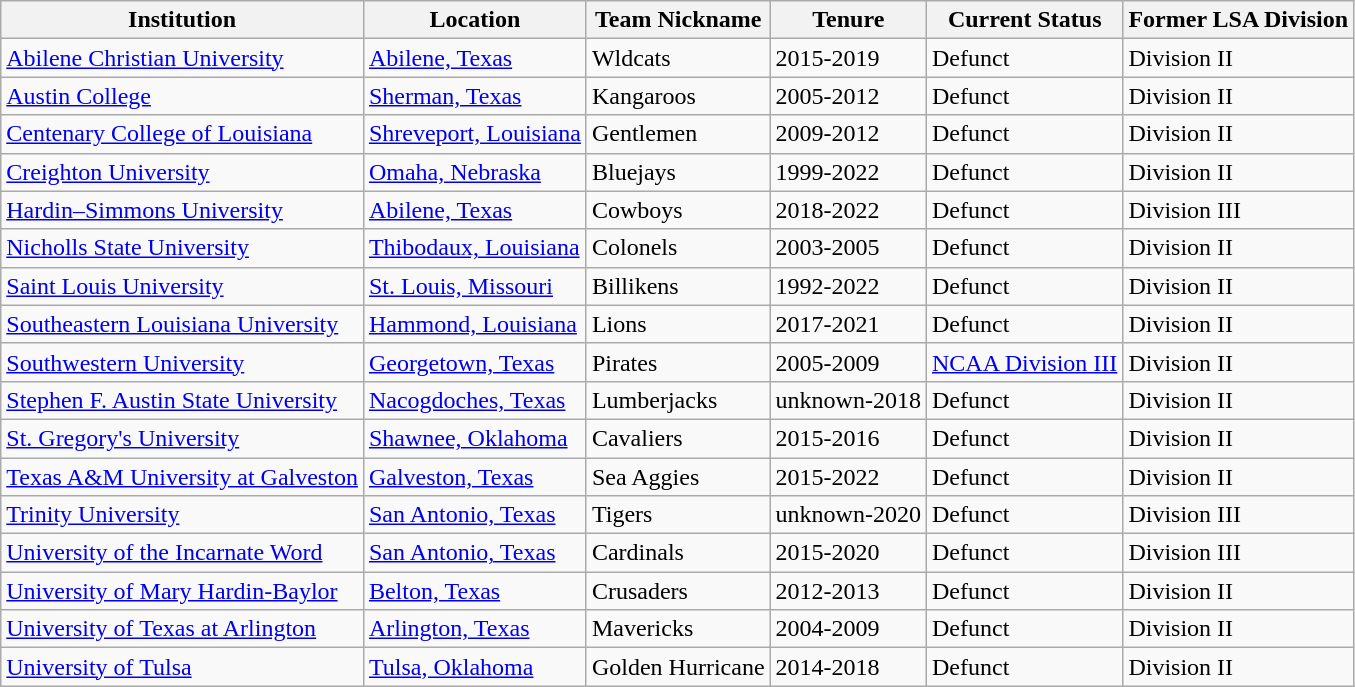<table class="wikitable">
<tr>
<th>Institution</th>
<th>Location</th>
<th>Team Nickname</th>
<th>Tenure</th>
<th>Current Status</th>
<th>Former LSA Division</th>
</tr>
<tr>
<td><a href='#'>Abilene Christian University</a></td>
<td><a href='#'>Abilene, Texas</a></td>
<td>Wldcats</td>
<td>2015-2019</td>
<td>Defunct</td>
<td>Division II</td>
</tr>
<tr>
<td><a href='#'>Austin College</a></td>
<td><a href='#'>Sherman, Texas</a></td>
<td>Kangaroos</td>
<td>2005-2012</td>
<td>Defunct</td>
<td>Division II</td>
</tr>
<tr>
<td><a href='#'>Centenary College of Louisiana</a></td>
<td><a href='#'>Shreveport, Louisiana</a></td>
<td>Gentlemen</td>
<td>2009-2012</td>
<td>Defunct</td>
<td>Division II</td>
</tr>
<tr>
<td><a href='#'>Creighton University</a></td>
<td><a href='#'>Omaha, Nebraska</a></td>
<td>Bluejays</td>
<td>1999-2022</td>
<td>Defunct</td>
<td>Division II</td>
</tr>
<tr>
<td><a href='#'>Hardin–Simmons University</a></td>
<td><a href='#'>Abilene, Texas</a></td>
<td>Cowboys</td>
<td>2018-2022</td>
<td>Defunct</td>
<td>Division III</td>
</tr>
<tr>
<td><a href='#'>Nicholls State University</a></td>
<td><a href='#'>Thibodaux, Louisiana</a></td>
<td>Colonels</td>
<td>2003-2005</td>
<td>Defunct</td>
<td>Division II</td>
</tr>
<tr>
<td><a href='#'>Saint Louis University</a></td>
<td><a href='#'>St. Louis, Missouri</a></td>
<td>Billikens</td>
<td>1992-2022</td>
<td>Defunct</td>
<td>Division II</td>
</tr>
<tr>
<td><a href='#'>Southeastern Louisiana University</a></td>
<td><a href='#'>Hammond, Louisiana</a></td>
<td>Lions</td>
<td>2017-2021</td>
<td>Defunct</td>
<td>Division II</td>
</tr>
<tr>
<td><a href='#'>Southwestern University</a></td>
<td><a href='#'>Georgetown, Texas</a></td>
<td>Pirates</td>
<td>2005-2009</td>
<td><a href='#'>NCAA Division III</a></td>
<td>Division II</td>
</tr>
<tr>
<td><a href='#'>Stephen F. Austin State University</a></td>
<td><a href='#'>Nacogdoches, Texas</a></td>
<td>Lumberjacks</td>
<td>unknown-2018</td>
<td>Defunct</td>
<td>Division II</td>
</tr>
<tr>
<td><a href='#'>St. Gregory's University</a></td>
<td><a href='#'>Shawnee, Oklahoma</a></td>
<td>Cavaliers</td>
<td>2015-2016</td>
<td>Defunct</td>
<td>Division II</td>
</tr>
<tr>
<td><a href='#'>Texas A&M University at Galveston</a></td>
<td><a href='#'>Galveston, Texas</a></td>
<td>Sea Aggies</td>
<td>2015-2022</td>
<td>Defunct</td>
<td>Division II</td>
</tr>
<tr>
<td><a href='#'>Trinity University</a></td>
<td><a href='#'>San Antonio, Texas</a></td>
<td>Tigers</td>
<td>unknown-2020</td>
<td>Defunct</td>
<td>Division III</td>
</tr>
<tr>
<td><a href='#'>University of the Incarnate Word</a></td>
<td><a href='#'>San Antonio, Texas</a></td>
<td>Cardinals</td>
<td>2015-2020</td>
<td>Defunct</td>
<td>Division III</td>
</tr>
<tr>
<td><a href='#'>University of Mary Hardin-Baylor</a></td>
<td><a href='#'>Belton, Texas</a></td>
<td>Crusaders</td>
<td>2012-2013</td>
<td>Defunct</td>
<td>Division II</td>
</tr>
<tr>
<td><a href='#'>University of Texas at Arlington</a></td>
<td><a href='#'>Arlington, Texas</a></td>
<td>Mavericks</td>
<td>2004-2009</td>
<td>Defunct</td>
<td>Division II</td>
</tr>
<tr>
<td><a href='#'>University of Tulsa</a></td>
<td><a href='#'>Tulsa, Oklahoma</a></td>
<td>Golden Hurricane</td>
<td>2014-2018</td>
<td>Defunct</td>
<td>Division II</td>
</tr>
</table>
